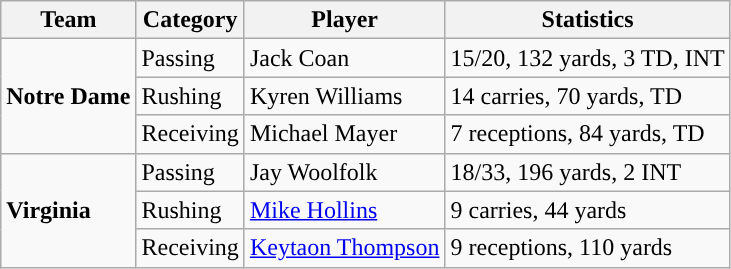<table class="wikitable" style="float: left;">
<tr>
<th>Team</th>
<th>Category</th>
<th>Player</th>
<th>Statistics</th>
</tr>
<tr>
<td rowspan=3><strong>Notre Dame</strong></td>
<td>Passing</td>
<td>Jack Coan</td>
<td>15/20, 132 yards, 3 TD, INT</td>
</tr>
<tr>
<td>Rushing</td>
<td>Kyren Williams</td>
<td>14 carries, 70 yards, TD</td>
</tr>
<tr>
<td>Receiving</td>
<td>Michael Mayer</td>
<td>7 receptions, 84 yards, TD</td>
</tr>
<tr>
<td rowspan=3><strong>Virginia</strong></td>
<td>Passing</td>
<td>Jay Woolfolk</td>
<td>18/33, 196 yards, 2 INT</td>
</tr>
<tr>
<td>Rushing</td>
<td><a href='#'>Mike Hollins</a></td>
<td>9 carries, 44 yards</td>
</tr>
<tr>
<td>Receiving</td>
<td><a href='#'>Keytaon Thompson</a></td>
<td>9 receptions, 110 yards</td>
</tr>
</table>
